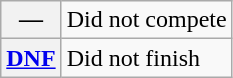<table class="wikitable">
<tr>
<th scope="row">—</th>
<td>Did not compete</td>
</tr>
<tr>
<th scope="row"><a href='#'>DNF</a></th>
<td>Did not finish</td>
</tr>
</table>
